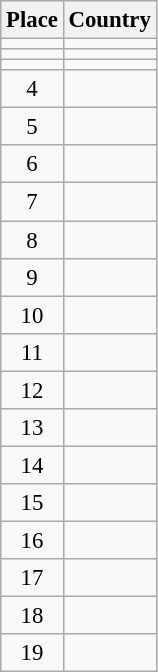<table class="wikitable" style="font-size:95%;">
<tr>
<th>Place</th>
<th>Country</th>
</tr>
<tr>
<td align=center></td>
<td></td>
</tr>
<tr>
<td align=center></td>
<td></td>
</tr>
<tr>
<td align=center></td>
<td></td>
</tr>
<tr>
<td align=center>4</td>
<td></td>
</tr>
<tr>
<td align=center>5</td>
<td></td>
</tr>
<tr>
<td align=center>6</td>
<td></td>
</tr>
<tr>
<td align=center>7</td>
<td></td>
</tr>
<tr>
<td align=center>8</td>
<td></td>
</tr>
<tr>
<td align=center>9</td>
<td></td>
</tr>
<tr>
<td align=center>10</td>
<td></td>
</tr>
<tr>
<td align=center>11</td>
<td></td>
</tr>
<tr>
<td align=center>12</td>
<td></td>
</tr>
<tr>
<td align=center>13</td>
<td></td>
</tr>
<tr>
<td align=center>14</td>
<td></td>
</tr>
<tr>
<td align=center>15</td>
<td></td>
</tr>
<tr>
<td align=center>16</td>
<td></td>
</tr>
<tr>
<td align=center>17</td>
<td></td>
</tr>
<tr>
<td align=center>18</td>
<td></td>
</tr>
<tr>
<td align=center>19</td>
<td></td>
</tr>
</table>
